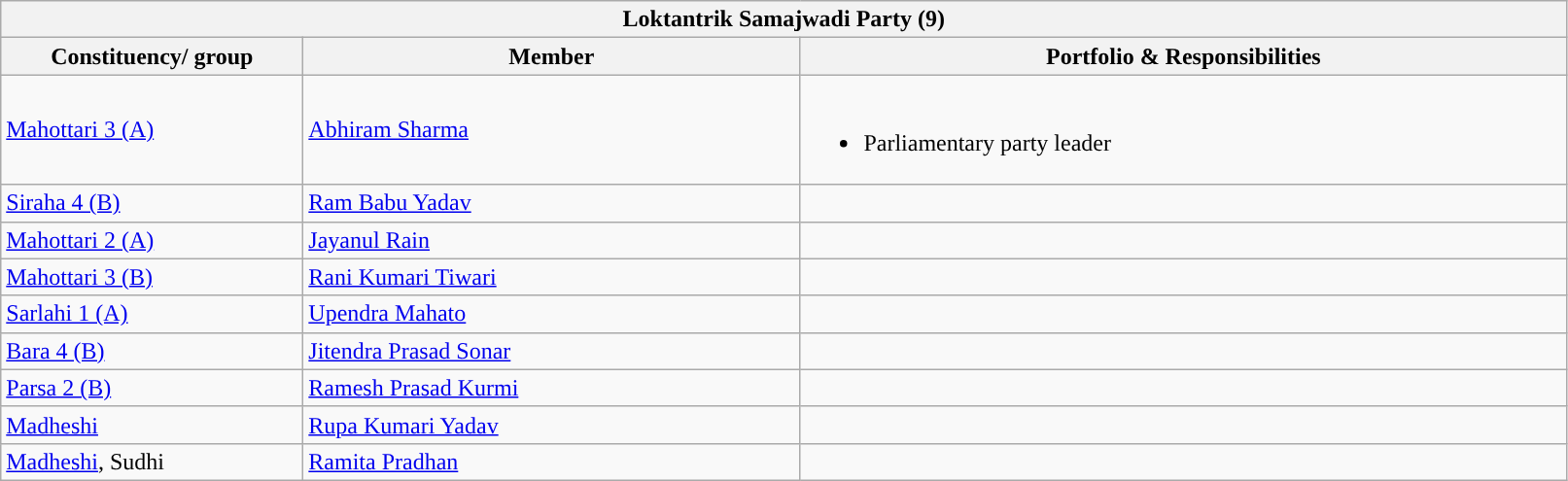<table class="wikitable sortable">
<tr>
<th colspan="3" style="width: 800pt; background:">Loktantrik Samajwadi Party (9)</th>
</tr>
<tr>
<th style="width:150pt;">Constituency/ group</th>
<th style="width:250pt;">Member</th>
<th>Portfolio & Responsibilities</th>
</tr>
<tr>
<td><a href='#'>Mahottari 3 (A)</a></td>
<td><a href='#'>Abhiram Sharma</a></td>
<td><br><ul><li>Parliamentary party leader</li></ul></td>
</tr>
<tr>
<td><a href='#'>Siraha 4 (B)</a></td>
<td><a href='#'>Ram Babu Yadav</a></td>
<td></td>
</tr>
<tr>
<td><a href='#'>Mahottari 2 (A)</a></td>
<td><a href='#'>Jayanul Rain</a></td>
<td></td>
</tr>
<tr>
<td><a href='#'>Mahottari 3 (B)</a></td>
<td><a href='#'>Rani Kumari Tiwari</a></td>
<td></td>
</tr>
<tr>
<td><a href='#'>Sarlahi 1 (A)</a></td>
<td><a href='#'>Upendra Mahato</a></td>
<td></td>
</tr>
<tr>
<td><a href='#'>Bara 4 (B)</a></td>
<td><a href='#'>Jitendra Prasad Sonar</a></td>
<td></td>
</tr>
<tr>
<td><a href='#'>Parsa 2 (B)</a></td>
<td><a href='#'>Ramesh Prasad Kurmi</a></td>
<td></td>
</tr>
<tr>
<td><a href='#'>Madheshi</a></td>
<td><a href='#'>Rupa Kumari Yadav</a></td>
<td></td>
</tr>
<tr>
<td><a href='#'>Madheshi</a>, Sudhi</td>
<td><a href='#'>Ramita Pradhan</a></td>
<td></td>
</tr>
</table>
